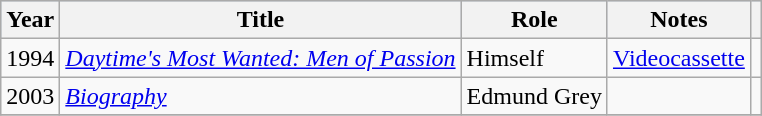<table class="wikitable">
<tr style="background:#b0c4de; text-align:center;">
<th>Year</th>
<th>Title</th>
<th>Role</th>
<th>Notes</th>
<th></th>
</tr>
<tr>
<td>1994</td>
<td><em><a href='#'>Daytime's Most Wanted: Men of Passion</a></em></td>
<td>Himself</td>
<td><a href='#'>Videocassette</a></td>
<td></td>
</tr>
<tr>
<td>2003</td>
<td><em><a href='#'>Biography</a></em></td>
<td>Edmund Grey</td>
<td></td>
<td></td>
</tr>
<tr>
</tr>
</table>
